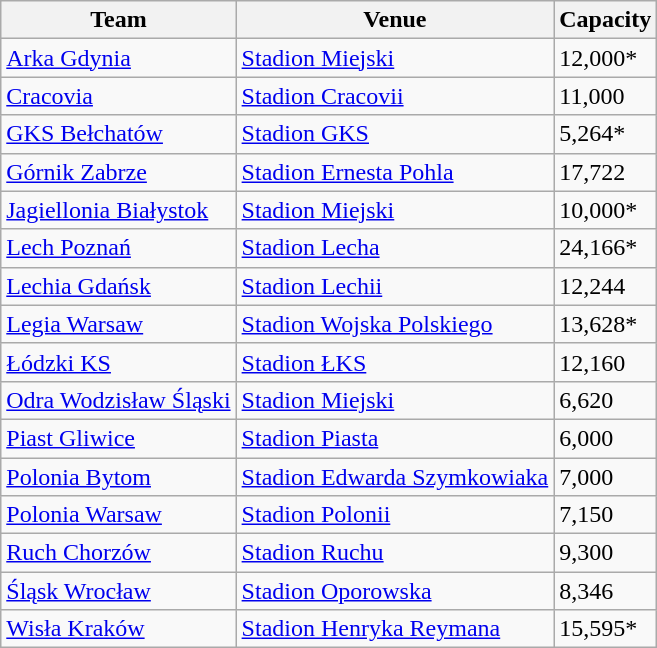<table class="wikitable sortable">
<tr>
<th>Team</th>
<th>Venue</th>
<th>Capacity</th>
</tr>
<tr>
<td><a href='#'>Arka Gdynia</a></td>
<td><a href='#'>Stadion Miejski</a></td>
<td>12,000*</td>
</tr>
<tr>
<td><a href='#'>Cracovia</a></td>
<td><a href='#'>Stadion Cracovii</a></td>
<td>11,000</td>
</tr>
<tr>
<td><a href='#'>GKS Bełchatów</a></td>
<td><a href='#'>Stadion GKS</a></td>
<td>5,264*</td>
</tr>
<tr>
<td><a href='#'>Górnik Zabrze</a></td>
<td><a href='#'>Stadion Ernesta Pohla</a></td>
<td>17,722</td>
</tr>
<tr>
<td><a href='#'>Jagiellonia Białystok</a></td>
<td><a href='#'>Stadion Miejski</a></td>
<td>10,000*</td>
</tr>
<tr>
<td><a href='#'>Lech Poznań</a></td>
<td><a href='#'>Stadion Lecha</a></td>
<td>24,166*</td>
</tr>
<tr>
<td><a href='#'>Lechia Gdańsk</a></td>
<td><a href='#'>Stadion Lechii</a></td>
<td>12,244</td>
</tr>
<tr>
<td><a href='#'>Legia Warsaw</a></td>
<td><a href='#'>Stadion Wojska Polskiego</a></td>
<td>13,628*</td>
</tr>
<tr>
<td><a href='#'>Łódzki KS</a></td>
<td><a href='#'>Stadion ŁKS</a></td>
<td>12,160</td>
</tr>
<tr>
<td><a href='#'>Odra Wodzisław Śląski</a></td>
<td><a href='#'>Stadion Miejski</a></td>
<td>6,620</td>
</tr>
<tr>
<td><a href='#'>Piast Gliwice</a></td>
<td><a href='#'>Stadion Piasta</a></td>
<td>6,000</td>
</tr>
<tr>
<td><a href='#'>Polonia Bytom</a></td>
<td><a href='#'>Stadion Edwarda Szymkowiaka</a></td>
<td>7,000</td>
</tr>
<tr>
<td><a href='#'>Polonia Warsaw</a></td>
<td><a href='#'>Stadion Polonii</a></td>
<td>7,150</td>
</tr>
<tr>
<td><a href='#'>Ruch Chorzów</a></td>
<td><a href='#'>Stadion Ruchu</a></td>
<td>9,300</td>
</tr>
<tr>
<td><a href='#'>Śląsk Wrocław</a></td>
<td><a href='#'>Stadion Oporowska</a></td>
<td>8,346</td>
</tr>
<tr>
<td><a href='#'>Wisła Kraków</a></td>
<td><a href='#'>Stadion Henryka Reymana</a></td>
<td>15,595*</td>
</tr>
</table>
